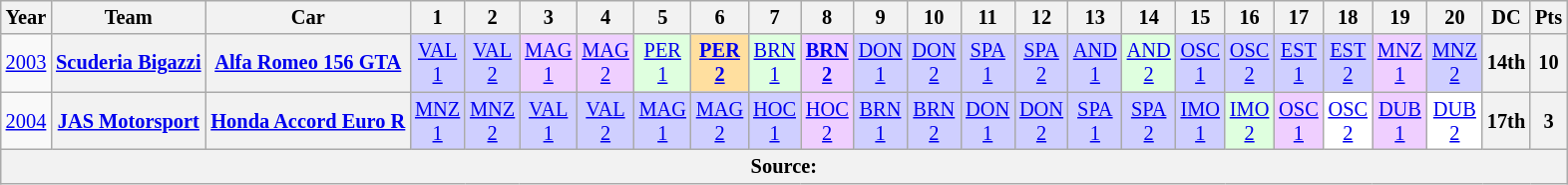<table class="wikitable" style="text-align:center; font-size:85%">
<tr>
<th>Year</th>
<th>Team</th>
<th>Car</th>
<th>1</th>
<th>2</th>
<th>3</th>
<th>4</th>
<th>5</th>
<th>6</th>
<th>7</th>
<th>8</th>
<th>9</th>
<th>10</th>
<th>11</th>
<th>12</th>
<th>13</th>
<th>14</th>
<th>15</th>
<th>16</th>
<th>17</th>
<th>18</th>
<th>19</th>
<th>20</th>
<th>DC</th>
<th>Pts</th>
</tr>
<tr>
<td><a href='#'>2003</a></td>
<th><a href='#'>Scuderia Bigazzi</a></th>
<th><a href='#'>Alfa Romeo 156 GTA</a></th>
<td style="background:#CFCFFF;"><a href='#'>VAL<br>1</a><br></td>
<td style="background:#CFCFFF;"><a href='#'>VAL<br>2</a><br></td>
<td style="background:#EFCFFF;"><a href='#'>MAG<br>1</a><br></td>
<td style="background:#EFCFFF;"><a href='#'>MAG<br>2</a><br></td>
<td style="background:#DFFFDF;"><a href='#'>PER<br>1</a><br></td>
<td style="background:#FFDF9F;"><strong><a href='#'>PER<br>2</a></strong><br></td>
<td style="background:#DFFFDF;"><a href='#'>BRN<br>1</a><br></td>
<td style="background:#EFCFFF;"><strong><a href='#'>BRN<br>2</a></strong><br></td>
<td style="background:#CFCFFF;"><a href='#'>DON<br>1</a><br></td>
<td style="background:#CFCFFF;"><a href='#'>DON<br>2</a><br></td>
<td style="background:#CFCFFF;"><a href='#'>SPA<br>1</a><br></td>
<td style="background:#CFCFFF;"><a href='#'>SPA<br>2</a><br></td>
<td style="background:#CFCFFF;"><a href='#'>AND<br>1</a><br></td>
<td style="background:#DFFFDF;"><a href='#'>AND<br>2</a><br></td>
<td style="background:#CFCFFF;"><a href='#'>OSC<br>1</a><br></td>
<td style="background:#CFCFFF;"><a href='#'>OSC<br>2</a><br></td>
<td style="background:#CFCFFF;"><a href='#'>EST<br>1</a><br></td>
<td style="background:#CFCFFF;"><a href='#'>EST<br>2</a><br></td>
<td style="background:#EFCFFF;"><a href='#'>MNZ<br>1</a><br></td>
<td style="background:#CFCFFF;"><a href='#'>MNZ<br>2</a><br></td>
<th>14th</th>
<th>10</th>
</tr>
<tr>
<td><a href='#'>2004</a></td>
<th><a href='#'>JAS Motorsport</a></th>
<th><a href='#'>Honda Accord Euro R</a></th>
<td style="background:#CFCFFF;"><a href='#'>MNZ<br>1</a><br></td>
<td style="background:#CFCFFF;"><a href='#'>MNZ<br>2</a><br></td>
<td style="background:#CFCFFF;"><a href='#'>VAL<br>1</a><br></td>
<td style="background:#CFCFFF;"><a href='#'>VAL<br>2</a><br></td>
<td style="background:#CFCFFF;"><a href='#'>MAG<br>1</a><br></td>
<td style="background:#CFCFFF;"><a href='#'>MAG<br>2</a><br></td>
<td style="background:#CFCFFF;"><a href='#'>HOC<br>1</a><br></td>
<td style="background:#EFCFFF;"><a href='#'>HOC<br>2</a><br></td>
<td style="background:#CFCFFF;"><a href='#'>BRN<br>1</a><br></td>
<td style="background:#CFCFFF;"><a href='#'>BRN<br>2</a><br></td>
<td style="background:#CFCFFF;"><a href='#'>DON<br>1</a><br></td>
<td style="background:#CFCFFF;"><a href='#'>DON<br>2</a><br></td>
<td style="background:#CFCFFF;"><a href='#'>SPA<br>1</a><br></td>
<td style="background:#CFCFFF;"><a href='#'>SPA<br>2</a><br></td>
<td style="background:#CFCFFF;"><a href='#'>IMO<br>1</a><br></td>
<td style="background:#DFFFDF;"><a href='#'>IMO<br>2</a><br></td>
<td style="background:#EFCFFF;"><a href='#'>OSC<br>1</a><br></td>
<td style="background:#FFFFFF;"><a href='#'>OSC<br>2</a><br></td>
<td style="background:#EFCFFF;"><a href='#'>DUB<br>1</a><br></td>
<td style="background:#FFFFFF;"><a href='#'>DUB<br>2</a><br></td>
<th>17th</th>
<th>3</th>
</tr>
<tr>
<th colspan="25">Source:</th>
</tr>
</table>
